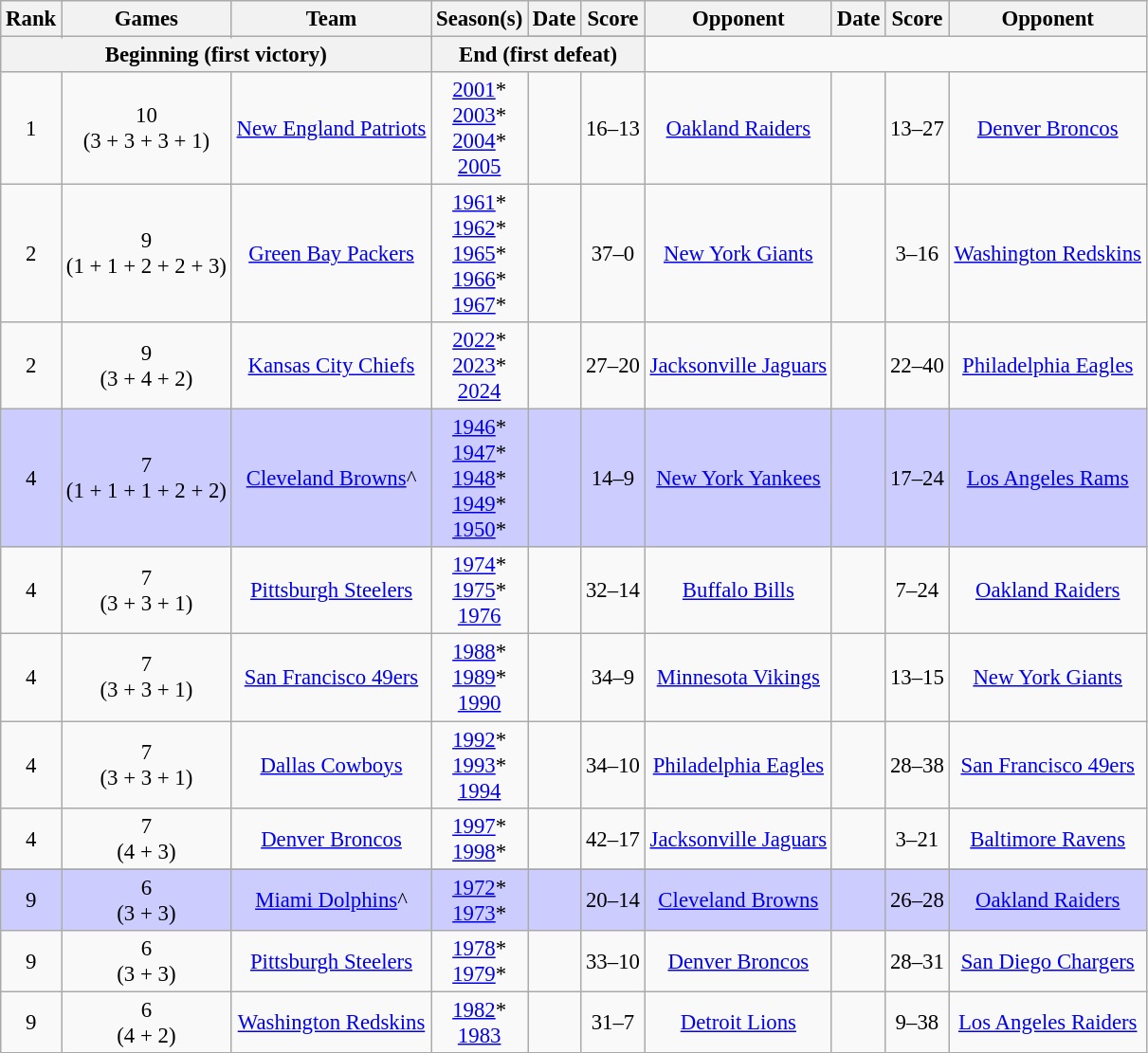<table class="wikitable sortable" style="font-size:95%">
<tr>
<th rowspan="2">Rank</th>
<th rowspan="2">Games</th>
<th rowspan="2">Team</th>
<th rowspan="2">Season(s)</th>
<th>Date</th>
<th class="unsortable">Score</th>
<th>Opponent</th>
<th>Date</th>
<th class="unsortable">Score</th>
<th>Opponent</th>
</tr>
<tr class="unsortable">
</tr>
<tr>
<th colspan="3">Beginning (first victory)</th>
<th colspan="3">End (first defeat)</th>
</tr>
<tr>
<td align="center">1</td>
<td align="center">10<br>(3 + 3 + 3 + 1)</td>
<td align="center"><a href='#'>New England Patriots</a></td>
<td align="center"><a href='#'>2001</a>*<br><a href='#'>2003</a>*<br><a href='#'>2004</a>*<br><a href='#'>2005</a></td>
<td align="center"></td>
<td align="center">16–13</td>
<td align="center"><a href='#'>Oakland Raiders</a></td>
<td align="center"></td>
<td align="center">13–27</td>
<td align="center"><a href='#'>Denver Broncos</a></td>
</tr>
<tr>
<td align="center">2 </td>
<td align="center">9<br>(1 + 1 + 2 + 2 + 3)</td>
<td align="center"><a href='#'>Green Bay Packers</a></td>
<td align="center"><a href='#'>1961</a>*<br><a href='#'>1962</a>*<br><a href='#'>1965</a>*<br><a href='#'>1966</a>*<br><a href='#'>1967</a>*</td>
<td align="center"></td>
<td align="center">37–0</td>
<td align="center"><a href='#'>New York Giants</a></td>
<td align="center"></td>
<td align="center">3–16</td>
<td align="center"><a href='#'>Washington Redskins</a></td>
</tr>
<tr>
<td align="center">2 </td>
<td align="center">9<br>(3 + 4 + 2)</td>
<td align="center"><a href='#'>Kansas City Chiefs</a></td>
<td align="center"><a href='#'>2022</a>*<br><a href='#'>2023</a>*<br><a href='#'>2024</a></td>
<td align="center"></td>
<td align="center">27–20</td>
<td align="center"><a href='#'>Jacksonville Jaguars</a></td>
<td align="center"></td>
<td align="center">22–40</td>
<td align="center"><a href='#'>Philadelphia Eagles</a></td>
</tr>
<tr style="background:#ccccff;">
<td align="center">4 </td>
<td align="center">7<br>(1 + 1 + 1 + 2 + 2)</td>
<td align="center"><a href='#'>Cleveland Browns</a>^</td>
<td align="center"><a href='#'>1946</a>*<br><a href='#'>1947</a>*<br><a href='#'>1948</a>*<br><a href='#'>1949</a>*<br><a href='#'>1950</a>*</td>
<td align="center"></td>
<td align="center">14–9</td>
<td align="center"><a href='#'>New York Yankees</a></td>
<td align="center"></td>
<td align="center">17–24</td>
<td align="center"><a href='#'>Los Angeles Rams</a></td>
</tr>
<tr>
<td align="center">4 </td>
<td align="center">7<br>(3 + 3 + 1)</td>
<td align="center"><a href='#'>Pittsburgh Steelers</a></td>
<td align="center"><a href='#'>1974</a>*<br><a href='#'>1975</a>*<br><a href='#'>1976</a></td>
<td align="center"></td>
<td align="center">32–14</td>
<td align="center"><a href='#'>Buffalo Bills</a></td>
<td align="center"></td>
<td align="center">7–24</td>
<td align="center"><a href='#'>Oakland Raiders</a></td>
</tr>
<tr>
<td align="center">4 </td>
<td align="center">7<br>(3 + 3 + 1)</td>
<td align="center"><a href='#'>San Francisco 49ers</a></td>
<td align="center"><a href='#'>1988</a>*<br><a href='#'>1989</a>*<br><a href='#'>1990</a></td>
<td align="center"></td>
<td align="center">34–9</td>
<td align="center"><a href='#'>Minnesota Vikings</a></td>
<td align="center"></td>
<td align="center">13–15</td>
<td align="center"><a href='#'>New York Giants</a></td>
</tr>
<tr>
<td align="center">4 </td>
<td align="center">7<br>(3 + 3 + 1)</td>
<td align="center"><a href='#'>Dallas Cowboys</a></td>
<td align="center"><a href='#'>1992</a>*<br><a href='#'>1993</a>*<br><a href='#'>1994</a></td>
<td align="center"></td>
<td align="center">34–10</td>
<td align="center"><a href='#'>Philadelphia Eagles</a></td>
<td align="center"></td>
<td align="center">28–38</td>
<td align="center"><a href='#'>San Francisco 49ers</a></td>
</tr>
<tr>
<td align="center">4 </td>
<td align="center">7<br>(4 + 3)</td>
<td align="center"><a href='#'>Denver Broncos</a></td>
<td align="center"><a href='#'>1997</a>*<br><a href='#'>1998</a>*</td>
<td align="center"></td>
<td align="center">42–17</td>
<td align="center"><a href='#'>Jacksonville Jaguars</a></td>
<td align="center"></td>
<td align="center">3–21</td>
<td align="center"><a href='#'>Baltimore Ravens</a></td>
</tr>
<tr>
</tr>
<tr style="background:#ccccff;">
<td align="center">9 </td>
<td align="center">6<br>(3 + 3)</td>
<td align="center"><a href='#'>Miami Dolphins</a>^</td>
<td align="center"><a href='#'>1972</a>*<br><a href='#'>1973</a>*</td>
<td align="center"></td>
<td align="center">20–14</td>
<td align="center"><a href='#'>Cleveland Browns</a></td>
<td align="center"></td>
<td align="center">26–28</td>
<td align="center"><a href='#'>Oakland Raiders</a></td>
</tr>
<tr>
<td align="center">9 </td>
<td align="center">6<br>(3 + 3)</td>
<td align="center"><a href='#'>Pittsburgh Steelers</a></td>
<td align="center"><a href='#'>1978</a>*<br><a href='#'>1979</a>*</td>
<td align="center"></td>
<td align="center">33–10</td>
<td align="center"><a href='#'>Denver Broncos</a></td>
<td align="center"></td>
<td align="center">28–31</td>
<td align="center"><a href='#'>San Diego Chargers</a></td>
</tr>
<tr>
<td align="center">9 </td>
<td align="center">6<br>(4 + 2)</td>
<td align="center"><a href='#'>Washington Redskins</a></td>
<td align="center"><a href='#'>1982</a>*<br><a href='#'>1983</a></td>
<td align="center"></td>
<td align="center">31–7</td>
<td align="center"><a href='#'>Detroit Lions</a></td>
<td align="center"></td>
<td align="center">9–38</td>
<td align="center"><a href='#'>Los Angeles Raiders</a></td>
</tr>
</table>
